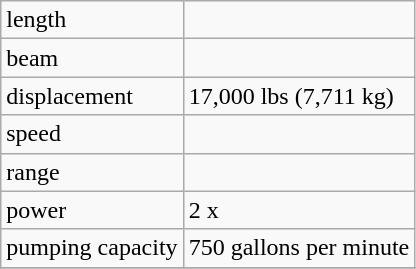<table class="wikitable">
<tr>
<td>length</td>
<td></td>
</tr>
<tr>
<td>beam</td>
<td></td>
</tr>
<tr>
<td>displacement</td>
<td>17,000 lbs (7,711 kg)</td>
</tr>
<tr>
<td>speed</td>
<td></td>
</tr>
<tr>
<td>range</td>
<td></td>
</tr>
<tr>
<td>power</td>
<td>2 x  </td>
</tr>
<tr>
<td>pumping capacity</td>
<td>750 gallons per minute</td>
</tr>
<tr>
</tr>
<tr>
</tr>
</table>
